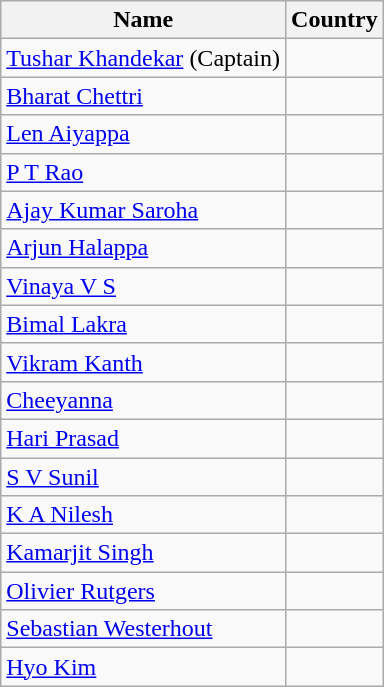<table class="wikitable" align=center>
<tr>
<th>Name</th>
<th>Country</th>
</tr>
<tr>
<td><a href='#'>Tushar Khandekar</a> (Captain)</td>
<td></td>
</tr>
<tr>
<td><a href='#'>Bharat Chettri</a></td>
<td></td>
</tr>
<tr>
<td><a href='#'>Len Aiyappa</a></td>
<td></td>
</tr>
<tr>
<td><a href='#'>P T Rao</a></td>
<td></td>
</tr>
<tr>
<td><a href='#'>Ajay Kumar Saroha</a></td>
<td></td>
</tr>
<tr>
<td><a href='#'>Arjun Halappa</a></td>
<td></td>
</tr>
<tr>
<td><a href='#'>Vinaya V S</a></td>
<td></td>
</tr>
<tr>
<td><a href='#'>Bimal Lakra</a></td>
<td></td>
</tr>
<tr>
<td><a href='#'>Vikram Kanth</a></td>
<td></td>
</tr>
<tr>
<td><a href='#'>Cheeyanna</a></td>
<td></td>
</tr>
<tr>
<td><a href='#'>Hari Prasad</a></td>
<td></td>
</tr>
<tr>
<td><a href='#'>S V Sunil</a></td>
<td></td>
</tr>
<tr>
<td><a href='#'>K A Nilesh</a></td>
<td></td>
</tr>
<tr>
<td><a href='#'>Kamarjit Singh</a></td>
<td></td>
</tr>
<tr>
<td><a href='#'>Olivier Rutgers</a></td>
<td></td>
</tr>
<tr>
<td><a href='#'>Sebastian Westerhout</a></td>
<td></td>
</tr>
<tr>
<td><a href='#'>Hyo Kim</a></td>
<td></td>
</tr>
</table>
